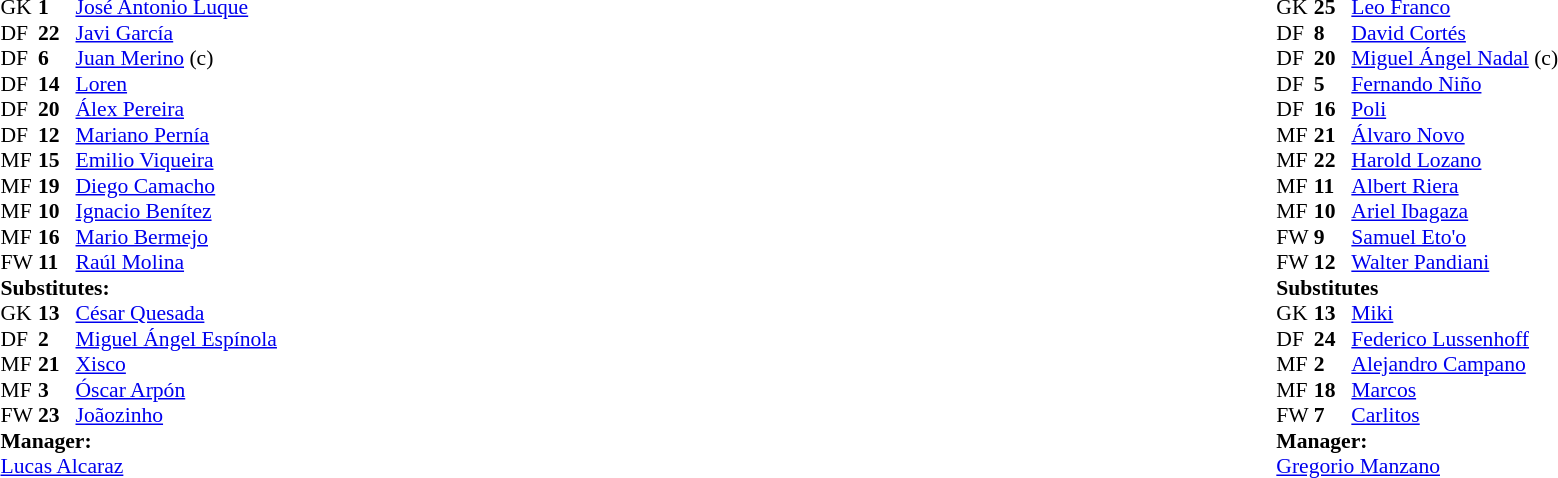<table width="100%">
<tr>
<td valign="top" width="50%"><br><table style="font-size: 90%" cellspacing="0" cellpadding="0">
<tr>
<th width=25></th>
<th width=25></th>
</tr>
<tr>
<td>GK</td>
<td><strong>1</strong></td>
<td> <a href='#'>José Antonio Luque</a></td>
</tr>
<tr>
<td>DF</td>
<td><strong>22</strong></td>
<td> <a href='#'>Javi García</a></td>
</tr>
<tr>
<td>DF</td>
<td><strong>6</strong></td>
<td> <a href='#'>Juan Merino</a> (c)</td>
<td></td>
<td></td>
</tr>
<tr>
<td>DF</td>
<td><strong>14</strong></td>
<td> <a href='#'>Loren</a></td>
<td></td>
</tr>
<tr>
<td>DF</td>
<td><strong>20</strong></td>
<td> <a href='#'>Álex Pereira</a></td>
<td></td>
</tr>
<tr>
<td>DF</td>
<td><strong>12</strong></td>
<td> <a href='#'>Mariano Pernía</a></td>
</tr>
<tr>
<td>MF</td>
<td><strong>15</strong></td>
<td> <a href='#'>Emilio Viqueira</a></td>
</tr>
<tr>
<td>MF</td>
<td><strong>19</strong></td>
<td> <a href='#'>Diego Camacho</a></td>
</tr>
<tr>
<td>MF</td>
<td><strong>10</strong></td>
<td> <a href='#'>Ignacio Benítez</a></td>
<td></td>
<td></td>
</tr>
<tr>
<td>MF</td>
<td><strong>16</strong></td>
<td> <a href='#'>Mario Bermejo</a></td>
<td></td>
<td></td>
</tr>
<tr>
<td>FW</td>
<td><strong>11</strong></td>
<td> <a href='#'>Raúl Molina</a></td>
</tr>
<tr>
<td colspan=3><strong>Substitutes:</strong></td>
</tr>
<tr>
<td>GK</td>
<td><strong>13</strong></td>
<td> <a href='#'>César Quesada</a></td>
</tr>
<tr>
<td>DF</td>
<td><strong>2</strong></td>
<td> <a href='#'>Miguel Ángel Espínola</a></td>
</tr>
<tr>
<td>MF</td>
<td><strong>21</strong></td>
<td> <a href='#'>Xisco</a></td>
<td></td>
<td></td>
</tr>
<tr>
<td>MF</td>
<td><strong>3</strong></td>
<td> <a href='#'>Óscar Arpón</a></td>
<td></td>
<td></td>
</tr>
<tr>
<td>FW</td>
<td><strong>23</strong></td>
<td> <a href='#'>Joãozinho</a></td>
<td></td>
<td></td>
</tr>
<tr>
<td colspan=3><strong>Manager:</strong></td>
</tr>
<tr>
<td colspan=4> <a href='#'>Lucas Alcaraz</a></td>
</tr>
</table>
</td>
<td valign="top" width="50%"><br><table style="font-size: 90%" cellspacing="0" cellpadding="0" align=center>
<tr>
<th width=25></th>
<th width=25></th>
</tr>
<tr>
<td>GK</td>
<td><strong>25</strong></td>
<td> <a href='#'>Leo Franco</a></td>
</tr>
<tr>
<td>DF</td>
<td><strong>8</strong></td>
<td> <a href='#'>David Cortés</a></td>
</tr>
<tr>
<td>DF</td>
<td><strong>20</strong></td>
<td> <a href='#'>Miguel Ángel Nadal</a> (c)</td>
</tr>
<tr>
<td>DF</td>
<td><strong>5</strong></td>
<td> <a href='#'>Fernando Niño</a></td>
<td></td>
</tr>
<tr>
<td>DF</td>
<td><strong>16</strong></td>
<td> <a href='#'>Poli</a></td>
</tr>
<tr>
<td>MF</td>
<td><strong>21</strong></td>
<td> <a href='#'>Álvaro Novo</a></td>
</tr>
<tr>
<td>MF</td>
<td><strong>22</strong></td>
<td> <a href='#'>Harold Lozano</a></td>
<td></td>
</tr>
<tr>
<td>MF</td>
<td><strong>11</strong></td>
<td> <a href='#'>Albert Riera</a></td>
</tr>
<tr>
<td>MF</td>
<td><strong>10</strong></td>
<td> <a href='#'>Ariel Ibagaza</a></td>
<td></td>
<td></td>
</tr>
<tr>
<td>FW</td>
<td><strong>9</strong></td>
<td> <a href='#'>Samuel Eto'o</a></td>
<td></td>
<td></td>
</tr>
<tr>
<td>FW</td>
<td><strong>12</strong></td>
<td> <a href='#'>Walter Pandiani</a></td>
<td></td>
<td></td>
</tr>
<tr>
<td colspan=3><strong>Substitutes</strong></td>
</tr>
<tr>
<td>GK</td>
<td><strong>13</strong></td>
<td> <a href='#'>Miki</a></td>
</tr>
<tr>
<td>DF</td>
<td><strong>24</strong></td>
<td> <a href='#'>Federico Lussenhoff</a></td>
</tr>
<tr>
<td>MF</td>
<td><strong>2</strong></td>
<td> <a href='#'>Alejandro Campano</a></td>
<td></td>
<td></td>
</tr>
<tr>
<td>MF</td>
<td><strong>18</strong></td>
<td> <a href='#'>Marcos</a></td>
<td></td>
<td></td>
</tr>
<tr>
<td>FW</td>
<td><strong>7</strong></td>
<td> <a href='#'>Carlitos</a></td>
<td></td>
<td></td>
</tr>
<tr>
<td colspan=3><strong>Manager:</strong></td>
</tr>
<tr>
<td colspan=4> <a href='#'>Gregorio Manzano</a></td>
</tr>
</table>
</td>
</tr>
</table>
